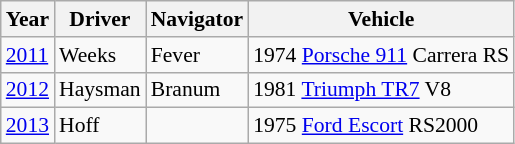<table class="wikitable sortable" style="font-size: 90%;">
<tr>
<th>Year</th>
<th>Driver</th>
<th>Navigator</th>
<th>Vehicle</th>
</tr>
<tr>
<td><a href='#'>2011</a></td>
<td> Weeks</td>
<td> Fever</td>
<td>1974 <a href='#'>Porsche 911</a> Carrera RS</td>
</tr>
<tr>
<td><a href='#'>2012</a></td>
<td> Haysman</td>
<td> Branum</td>
<td>1981 <a href='#'>Triumph TR7</a> V8</td>
</tr>
<tr>
<td><a href='#'>2013</a></td>
<td> Hoff</td>
<td></td>
<td>1975 <a href='#'>Ford Escort</a> RS2000</td>
</tr>
</table>
